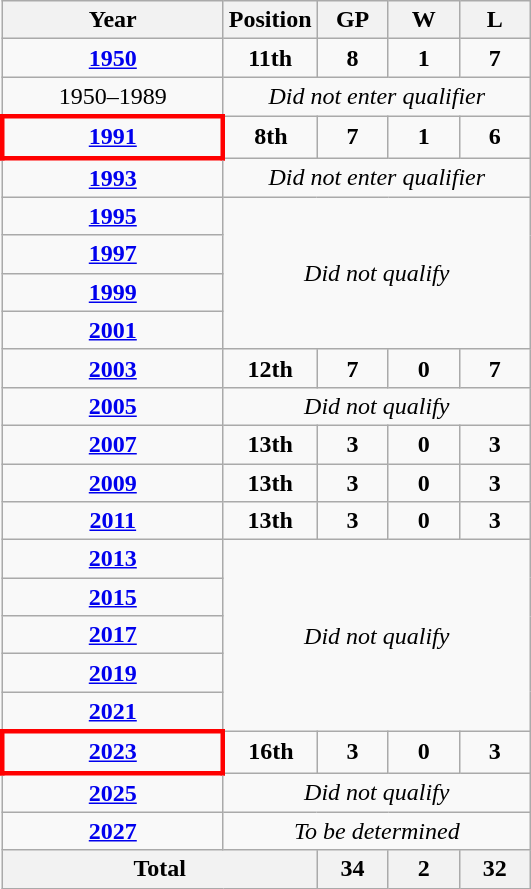<table class="wikitable">
<tr>
<th width=140>Year</th>
<th>Position</th>
<th width=40>GP</th>
<th width=40>W</th>
<th width=40>L</th>
</tr>
<tr align=center>
<td><strong> <a href='#'>1950</a></strong></td>
<td><strong>11th</strong></td>
<td><strong> 8 </strong></td>
<td><strong>1</strong></td>
<td><strong>7</strong></td>
</tr>
<tr align=center>
<td>1950–1989</td>
<td colspan=4 align=center><em>Did not enter qualifier</em></td>
</tr>
<tr align=center>
<td style="border: 3px solid red"><strong> <a href='#'>1991</a></strong></td>
<td><strong>8th</strong></td>
<td><strong> 7 </strong></td>
<td><strong>1</strong></td>
<td><strong>6</strong></td>
</tr>
<tr align=center>
<td><strong> <a href='#'>1993</a></strong></td>
<td colspan=4 align=center><em>Did not enter qualifier</em></td>
</tr>
<tr align=center>
<td><strong> <a href='#'>1995</a></strong></td>
<td colspan=4 align=center rowspan=4><em>Did not qualify</em></td>
</tr>
<tr align=center>
<td><strong> <a href='#'>1997</a></strong></td>
</tr>
<tr align=center>
<td><strong> <a href='#'>1999</a></strong></td>
</tr>
<tr align=center>
<td><strong> <a href='#'>2001</a></strong></td>
</tr>
<tr align=center>
<td><strong> <a href='#'>2003</a></strong></td>
<td><strong>12th</strong></td>
<td><strong>7</strong></td>
<td><strong>0</strong></td>
<td><strong>7</strong></td>
</tr>
<tr align=center>
<td><strong> <a href='#'>2005</a></strong></td>
<td colspan=4 align=center><em>Did not qualify</em></td>
</tr>
<tr align=center>
<td><strong> <a href='#'>2007</a></strong></td>
<td><strong>13th</strong></td>
<td><strong>3</strong></td>
<td><strong>0</strong></td>
<td><strong>3</strong></td>
</tr>
<tr align=center>
<td><strong> <a href='#'>2009</a></strong></td>
<td><strong>13th</strong></td>
<td><strong>3</strong></td>
<td><strong>0</strong></td>
<td><strong>3</strong></td>
</tr>
<tr align=center>
<td><strong> <a href='#'>2011</a></strong></td>
<td><strong>13th</strong></td>
<td><strong>3</strong></td>
<td><strong>0</strong></td>
<td><strong>3</strong></td>
</tr>
<tr align=center>
<td><strong> <a href='#'>2013</a></strong></td>
<td colspan=4 align=center rowspan=5><em>Did not qualify</em></td>
</tr>
<tr align=center>
<td><strong> <a href='#'>2015</a></strong></td>
</tr>
<tr align=center>
<td><strong> <a href='#'>2017</a></strong></td>
</tr>
<tr align=center>
<td><strong> <a href='#'>2019</a></strong></td>
</tr>
<tr align=center>
<td><strong> <a href='#'>2021</a></strong></td>
</tr>
<tr align=center>
<td style="border: 3px solid red"><strong> <a href='#'>2023</a></strong></td>
<td><strong>16th</strong></td>
<td><strong>3</strong></td>
<td><strong>0</strong></td>
<td><strong>3</strong></td>
</tr>
<tr align=center>
<td><strong> <a href='#'>2025</a></strong></td>
<td colspan=4 align=center><em>Did not qualify</em></td>
</tr>
<tr align=center>
<td><strong> <a href='#'>2027</a></strong></td>
<td colspan=4 align=center><em>To be determined</em></td>
</tr>
<tr>
<th colspan=2>Total</th>
<th>34</th>
<th>2</th>
<th>32</th>
</tr>
</table>
